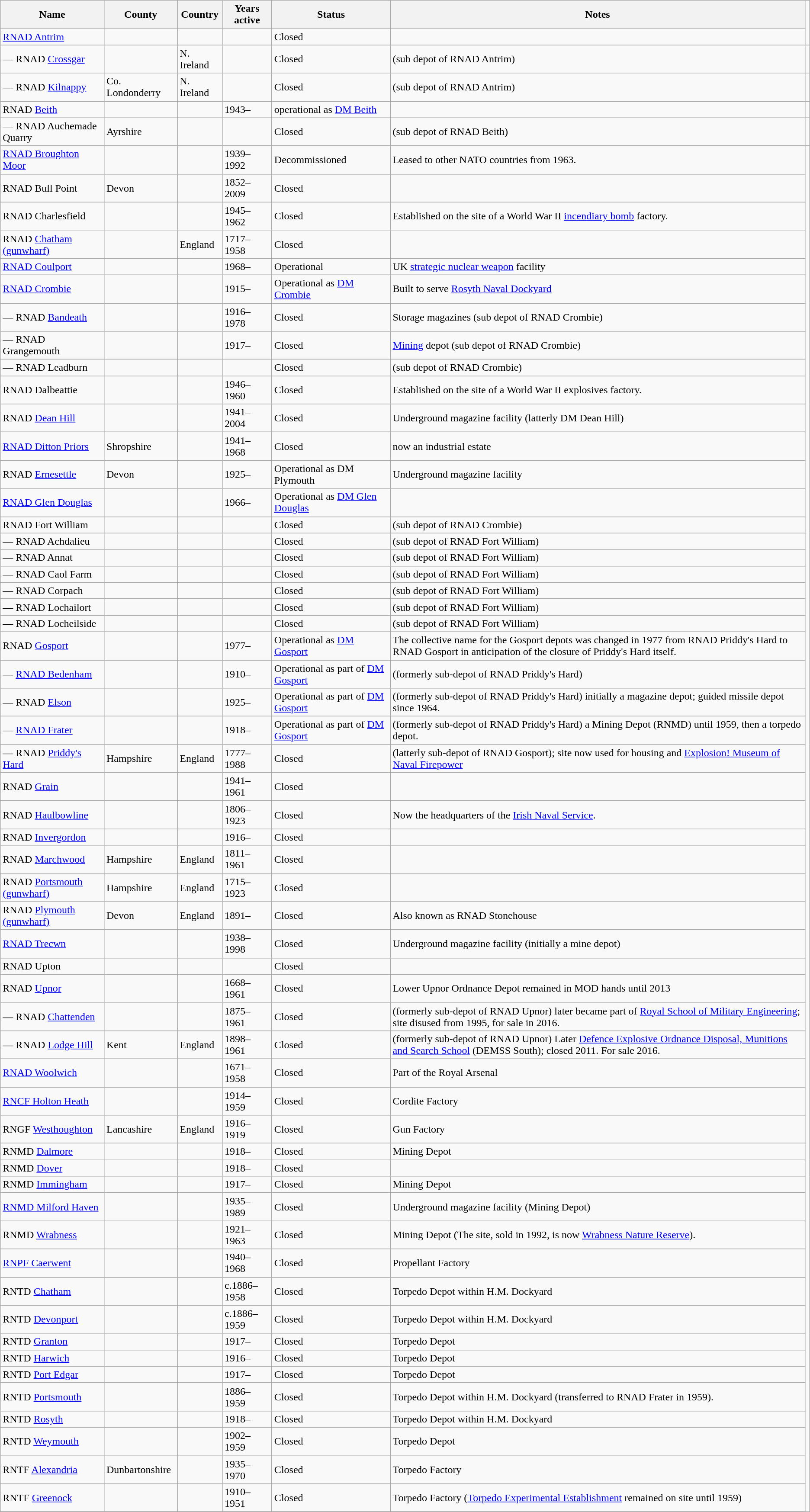<table class="wikitable sortable">
<tr align=center>
<th>Name</th>
<th>County</th>
<th>Country</th>
<th>Years active</th>
<th>Status</th>
<th>Notes</th>
</tr>
<tr>
<td><a href='#'>RNAD Antrim</a></td>
<td></td>
<td></td>
<td></td>
<td>Closed</td>
<td></td>
</tr>
<tr>
<td>— RNAD <a href='#'>Crossgar</a></td>
<td></td>
<td>N. Ireland</td>
<td></td>
<td>Closed</td>
<td>(sub depot of RNAD Antrim)</td>
<td></td>
</tr>
<tr>
<td>— RNAD <a href='#'>Kilnappy</a></td>
<td>Co. Londonderry</td>
<td>N. Ireland</td>
<td></td>
<td>Closed</td>
<td>(sub depot of RNAD Antrim)</td>
<td></td>
</tr>
<tr>
<td>RNAD <a href='#'>Beith</a></td>
<td></td>
<td></td>
<td>1943–</td>
<td>operational as <a href='#'>DM Beith</a></td>
<td></td>
</tr>
<tr>
<td>— RNAD Auchemade Quarry</td>
<td>Ayrshire</td>
<td></td>
<td></td>
<td>Closed</td>
<td>(sub depot of RNAD Beith)</td>
<td></td>
</tr>
<tr>
<td><a href='#'>RNAD Broughton Moor</a></td>
<td></td>
<td></td>
<td>1939–1992</td>
<td>Decommissioned</td>
<td>Leased to other NATO countries from 1963.</td>
</tr>
<tr>
<td>RNAD Bull Point</td>
<td>Devon</td>
<td></td>
<td>1852–2009</td>
<td>Closed</td>
<td></td>
</tr>
<tr>
<td>RNAD Charlesfield</td>
<td></td>
<td></td>
<td>1945–1962</td>
<td>Closed</td>
<td>Established on the site of a World War II <a href='#'>incendiary bomb</a> factory.</td>
</tr>
<tr>
<td>RNAD <a href='#'>Chatham (gunwharf)</a></td>
<td></td>
<td>England</td>
<td>1717–1958</td>
<td>Closed</td>
<td></td>
</tr>
<tr>
<td><a href='#'>RNAD Coulport</a></td>
<td></td>
<td></td>
<td>1968–</td>
<td>Operational</td>
<td>UK <a href='#'>strategic nuclear weapon</a> facility</td>
</tr>
<tr>
<td><a href='#'>RNAD Crombie</a></td>
<td></td>
<td></td>
<td>1915–</td>
<td>Operational as <a href='#'>DM Crombie</a></td>
<td>Built to serve <a href='#'>Rosyth Naval Dockyard</a></td>
</tr>
<tr>
<td>— RNAD <a href='#'>Bandeath</a></td>
<td></td>
<td></td>
<td>1916–1978</td>
<td>Closed</td>
<td>Storage magazines (sub depot of RNAD Crombie)</td>
</tr>
<tr>
<td>— RNAD Grangemouth</td>
<td></td>
<td></td>
<td>1917–</td>
<td>Closed</td>
<td><a href='#'>Mining</a> depot (sub depot of RNAD Crombie)</td>
</tr>
<tr>
<td>— RNAD Leadburn</td>
<td></td>
<td></td>
<td></td>
<td>Closed</td>
<td>(sub depot of RNAD Crombie)</td>
</tr>
<tr>
<td>RNAD Dalbeattie</td>
<td></td>
<td></td>
<td>1946–1960</td>
<td>Closed</td>
<td>Established on the site of a World War II explosives factory.</td>
</tr>
<tr>
<td>RNAD <a href='#'>Dean Hill</a></td>
<td></td>
<td></td>
<td>1941–2004</td>
<td>Closed</td>
<td>Underground magazine facility (latterly DM Dean Hill)</td>
</tr>
<tr>
<td><a href='#'>RNAD Ditton Priors</a></td>
<td>Shropshire</td>
<td></td>
<td>1941–1968</td>
<td>Closed</td>
<td>now an industrial estate</td>
</tr>
<tr>
<td>RNAD <a href='#'>Ernesettle</a></td>
<td>Devon</td>
<td></td>
<td>1925–</td>
<td>Operational as DM Plymouth</td>
<td>Underground magazine facility</td>
</tr>
<tr>
<td><a href='#'>RNAD Glen Douglas</a></td>
<td></td>
<td></td>
<td>1966–</td>
<td>Operational as <a href='#'>DM Glen Douglas</a></td>
<td></td>
</tr>
<tr>
<td>RNAD Fort William</td>
<td></td>
<td></td>
<td></td>
<td>Closed</td>
<td>(sub depot of RNAD Crombie)</td>
</tr>
<tr>
<td>— RNAD Achdalieu</td>
<td></td>
<td></td>
<td></td>
<td>Closed</td>
<td>(sub depot of RNAD Fort William)</td>
</tr>
<tr>
<td>— RNAD Annat</td>
<td></td>
<td></td>
<td></td>
<td>Closed</td>
<td>(sub depot of RNAD Fort William)</td>
</tr>
<tr>
<td>— RNAD Caol Farm</td>
<td></td>
<td></td>
<td></td>
<td>Closed</td>
<td>(sub depot of RNAD Fort William)</td>
</tr>
<tr>
<td>— RNAD Corpach</td>
<td></td>
<td></td>
<td></td>
<td>Closed</td>
<td>(sub depot of RNAD Fort William)</td>
</tr>
<tr>
<td>— RNAD Lochailort</td>
<td></td>
<td></td>
<td></td>
<td>Closed</td>
<td>(sub depot of RNAD Fort William)</td>
</tr>
<tr>
<td>— RNAD Locheilside</td>
<td></td>
<td></td>
<td></td>
<td>Closed</td>
<td>(sub depot of RNAD Fort William)</td>
</tr>
<tr>
<td>RNAD <a href='#'>Gosport</a></td>
<td></td>
<td></td>
<td>1977–</td>
<td>Operational as <a href='#'>DM Gosport</a></td>
<td>The collective name for the Gosport depots was changed in 1977 from RNAD Priddy's Hard to RNAD Gosport in anticipation of the closure of Priddy's Hard itself.</td>
</tr>
<tr>
<td>— <a href='#'>RNAD Bedenham</a></td>
<td></td>
<td></td>
<td>1910–</td>
<td>Operational as part of <a href='#'>DM Gosport</a></td>
<td>(formerly sub-depot of RNAD Priddy's Hard)</td>
</tr>
<tr>
<td>— RNAD <a href='#'>Elson</a></td>
<td></td>
<td></td>
<td>1925–</td>
<td>Operational as part of <a href='#'>DM Gosport</a></td>
<td>(formerly sub-depot of RNAD Priddy's Hard) initially a magazine depot; guided missile depot since 1964.</td>
</tr>
<tr>
<td>— <a href='#'>RNAD Frater</a></td>
<td></td>
<td></td>
<td>1918–</td>
<td>Operational as part of <a href='#'>DM Gosport</a></td>
<td>(formerly sub-depot of RNAD Priddy's Hard) a Mining Depot (RNMD) until 1959, then a torpedo depot.</td>
</tr>
<tr>
<td>— RNAD <a href='#'>Priddy's Hard</a></td>
<td>Hampshire</td>
<td>England</td>
<td>1777–1988</td>
<td>Closed</td>
<td>(latterly sub-depot of RNAD Gosport); site now used for housing and <a href='#'>Explosion! Museum of Naval Firepower</a></td>
</tr>
<tr>
<td>RNAD <a href='#'>Grain</a></td>
<td></td>
<td></td>
<td>1941–1961</td>
<td>Closed</td>
<td></td>
</tr>
<tr>
<td>RNAD <a href='#'>Haulbowline</a></td>
<td></td>
<td></td>
<td>1806–1923</td>
<td>Closed</td>
<td>Now the headquarters of the <a href='#'>Irish Naval Service</a>.</td>
</tr>
<tr>
<td>RNAD <a href='#'>Invergordon</a></td>
<td></td>
<td></td>
<td>1916–</td>
<td>Closed</td>
<td></td>
</tr>
<tr>
<td>RNAD <a href='#'>Marchwood</a></td>
<td>Hampshire</td>
<td>England</td>
<td>1811–1961</td>
<td>Closed</td>
<td></td>
</tr>
<tr>
<td>RNAD <a href='#'>Portsmouth (gunwharf)</a></td>
<td>Hampshire</td>
<td>England</td>
<td>1715–1923</td>
<td>Closed</td>
<td></td>
</tr>
<tr>
<td>RNAD <a href='#'>Plymouth (gunwharf)</a></td>
<td>Devon</td>
<td>England</td>
<td>1891–</td>
<td>Closed</td>
<td>Also known as RNAD Stonehouse</td>
</tr>
<tr>
<td><a href='#'>RNAD Trecwn</a></td>
<td></td>
<td></td>
<td>1938–1998</td>
<td>Closed</td>
<td>Underground magazine facility (initially a mine depot)</td>
</tr>
<tr>
<td>RNAD Upton</td>
<td></td>
<td></td>
<td></td>
<td>Closed</td>
<td></td>
</tr>
<tr>
<td>RNAD <a href='#'>Upnor</a></td>
<td></td>
<td></td>
<td>1668–1961</td>
<td>Closed</td>
<td>Lower Upnor Ordnance Depot remained in MOD hands until 2013</td>
</tr>
<tr>
<td>— RNAD <a href='#'>Chattenden</a></td>
<td></td>
<td></td>
<td>1875–1961</td>
<td>Closed</td>
<td>(formerly sub-depot of RNAD Upnor) later became part of <a href='#'>Royal School of Military Engineering</a>; site disused from 1995, for sale in 2016.</td>
</tr>
<tr>
<td>— RNAD <a href='#'>Lodge Hill</a></td>
<td>Kent</td>
<td>England</td>
<td>1898–1961</td>
<td>Closed</td>
<td>(formerly sub-depot of RNAD Upnor) Later <a href='#'>Defence Explosive Ordnance Disposal, Munitions and Search School</a> (DEMSS South); closed 2011. For sale 2016.</td>
</tr>
<tr>
<td><a href='#'>RNAD Woolwich</a></td>
<td></td>
<td></td>
<td>1671–1958</td>
<td>Closed</td>
<td>Part of the Royal Arsenal</td>
</tr>
<tr>
<td><a href='#'>RNCF Holton Heath</a></td>
<td></td>
<td></td>
<td>1914–1959</td>
<td>Closed</td>
<td>Cordite Factory</td>
</tr>
<tr>
<td>RNGF <a href='#'>Westhoughton</a></td>
<td>Lancashire</td>
<td>England</td>
<td>1916–1919</td>
<td>Closed</td>
<td>Gun Factory</td>
</tr>
<tr>
<td>RNMD <a href='#'>Dalmore</a></td>
<td></td>
<td></td>
<td>1918–</td>
<td>Closed</td>
<td>Mining Depot</td>
</tr>
<tr>
<td>RNMD <a href='#'>Dover</a></td>
<td></td>
<td></td>
<td>1918–</td>
<td>Closed</td>
<td></td>
</tr>
<tr>
<td>RNMD <a href='#'>Immingham</a></td>
<td></td>
<td></td>
<td>1917–</td>
<td>Closed</td>
<td>Mining Depot</td>
</tr>
<tr>
<td><a href='#'>RNMD Milford Haven</a></td>
<td></td>
<td></td>
<td>1935–1989</td>
<td>Closed</td>
<td>Underground magazine facility (Mining Depot)</td>
</tr>
<tr>
<td>RNMD <a href='#'>Wrabness</a></td>
<td></td>
<td></td>
<td>1921–1963</td>
<td>Closed</td>
<td>Mining Depot (The site, sold in 1992, is now <a href='#'>Wrabness Nature Reserve</a>).</td>
</tr>
<tr>
<td><a href='#'>RNPF Caerwent</a></td>
<td></td>
<td></td>
<td>1940–1968</td>
<td>Closed</td>
<td>Propellant Factory</td>
</tr>
<tr>
<td>RNTD <a href='#'>Chatham</a></td>
<td></td>
<td></td>
<td>c.1886–1958</td>
<td>Closed</td>
<td>Torpedo Depot within H.M. Dockyard</td>
</tr>
<tr>
<td>RNTD <a href='#'>Devonport</a></td>
<td></td>
<td></td>
<td>c.1886–1959</td>
<td>Closed</td>
<td>Torpedo Depot within H.M. Dockyard</td>
</tr>
<tr>
<td>RNTD <a href='#'>Granton</a></td>
<td></td>
<td></td>
<td>1917–</td>
<td>Closed</td>
<td>Torpedo Depot</td>
</tr>
<tr>
<td>RNTD <a href='#'>Harwich</a></td>
<td></td>
<td></td>
<td>1916–</td>
<td>Closed</td>
<td>Torpedo Depot</td>
</tr>
<tr>
<td>RNTD <a href='#'>Port Edgar</a></td>
<td></td>
<td></td>
<td>1917–</td>
<td>Closed</td>
<td>Torpedo Depot</td>
</tr>
<tr>
<td>RNTD <a href='#'>Portsmouth</a></td>
<td></td>
<td></td>
<td>1886–1959</td>
<td>Closed</td>
<td>Torpedo Depot within H.M. Dockyard (transferred to RNAD Frater in 1959).</td>
</tr>
<tr>
<td>RNTD <a href='#'>Rosyth</a></td>
<td></td>
<td></td>
<td>1918–</td>
<td>Closed</td>
<td>Torpedo Depot within H.M. Dockyard</td>
</tr>
<tr>
<td>RNTD <a href='#'>Weymouth</a></td>
<td></td>
<td></td>
<td>1902–1959</td>
<td>Closed</td>
<td>Torpedo Depot</td>
</tr>
<tr>
<td>RNTF <a href='#'>Alexandria</a></td>
<td>Dunbartonshire</td>
<td></td>
<td>1935–1970</td>
<td>Closed</td>
<td>Torpedo Factory</td>
</tr>
<tr>
<td>RNTF <a href='#'>Greenock</a></td>
<td></td>
<td></td>
<td>1910–1951</td>
<td>Closed</td>
<td>Torpedo Factory (<a href='#'>Torpedo Experimental Establishment</a> remained on site until 1959)</td>
</tr>
<tr>
</tr>
</table>
